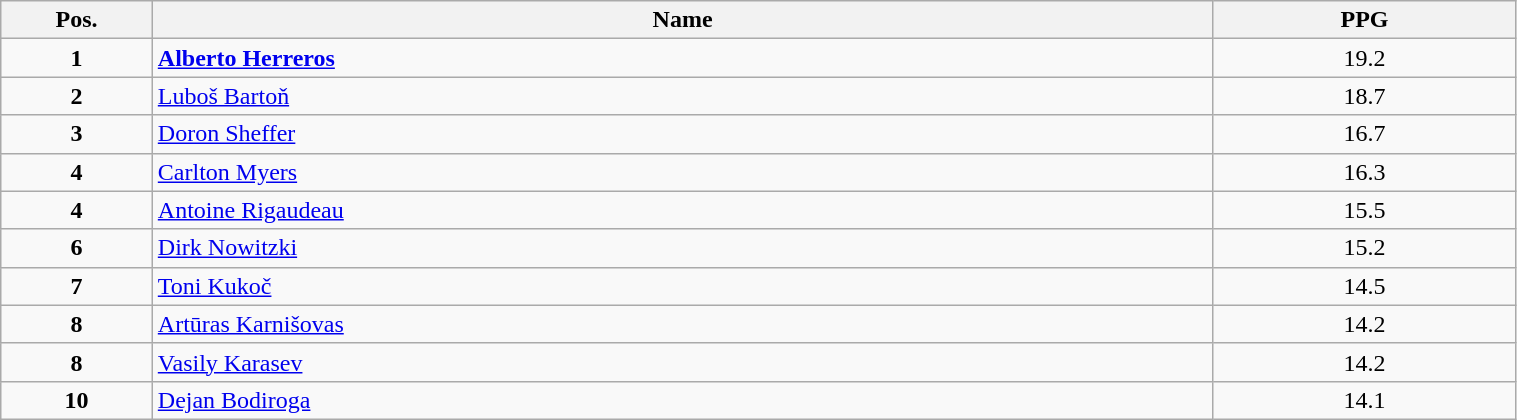<table class=wikitable width="80%">
<tr>
<th width="10%">Pos.</th>
<th width="70%">Name</th>
<th width="20%">PPG</th>
</tr>
<tr>
<td align=center><strong>1</strong></td>
<td> <strong><a href='#'>Alberto Herreros</a></strong></td>
<td align=center>19.2</td>
</tr>
<tr>
<td align=center><strong>2</strong></td>
<td> <a href='#'>Luboš Bartoň</a></td>
<td align=center>18.7</td>
</tr>
<tr>
<td align=center><strong>3</strong></td>
<td> <a href='#'>Doron Sheffer</a></td>
<td align=center>16.7</td>
</tr>
<tr>
<td align=center><strong>4</strong></td>
<td> <a href='#'>Carlton Myers</a></td>
<td align=center>16.3</td>
</tr>
<tr>
<td align=center><strong>4</strong></td>
<td> <a href='#'>Antoine Rigaudeau</a></td>
<td align=center>15.5</td>
</tr>
<tr>
<td align=center><strong>6</strong></td>
<td> <a href='#'>Dirk Nowitzki</a></td>
<td align=center>15.2</td>
</tr>
<tr>
<td align=center><strong>7</strong></td>
<td> <a href='#'>Toni Kukoč</a></td>
<td align=center>14.5</td>
</tr>
<tr>
<td align=center><strong>8</strong></td>
<td> <a href='#'>Artūras Karnišovas</a></td>
<td align=center>14.2</td>
</tr>
<tr>
<td align=center><strong>8</strong></td>
<td> <a href='#'>Vasily Karasev</a></td>
<td align=center>14.2</td>
</tr>
<tr>
<td align=center><strong>10</strong></td>
<td> <a href='#'>Dejan Bodiroga</a></td>
<td align=center>14.1</td>
</tr>
</table>
